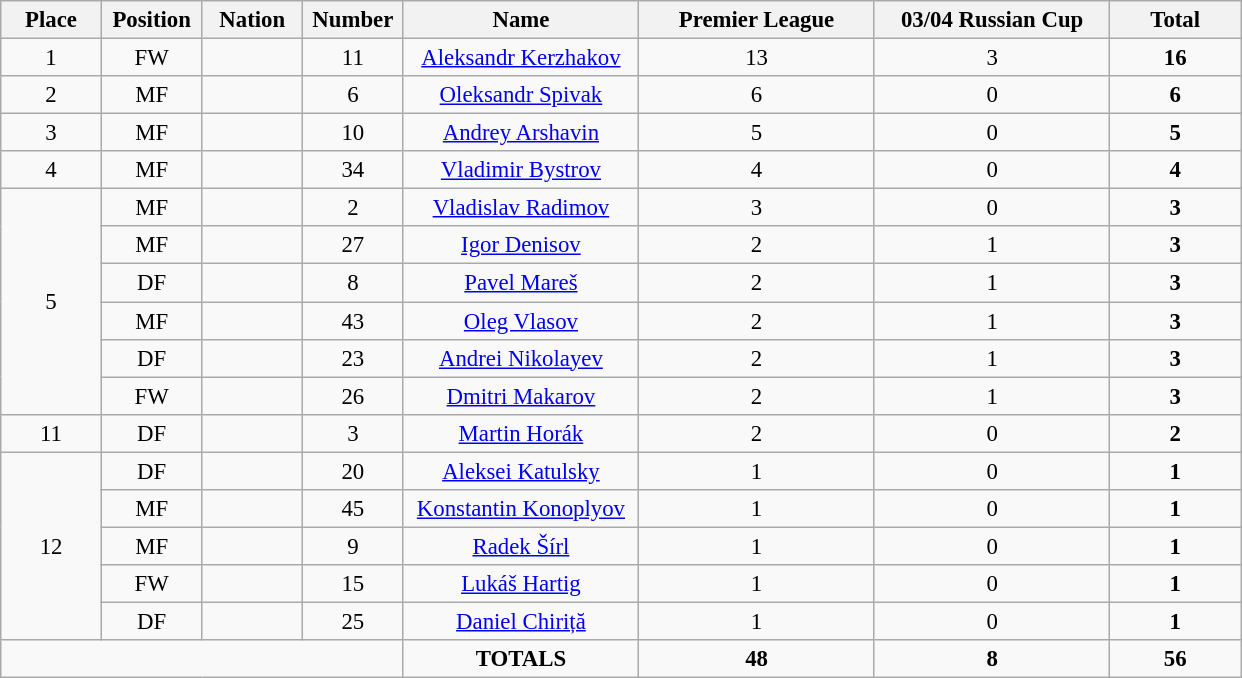<table class="wikitable" style="font-size: 95%; text-align: center;">
<tr>
<th width=60>Place</th>
<th width=60>Position</th>
<th width=60>Nation</th>
<th width=60>Number</th>
<th width=150>Name</th>
<th width=150>Premier League</th>
<th width=150>03/04 Russian Cup</th>
<th width=80><strong>Total</strong></th>
</tr>
<tr>
<td>1</td>
<td>FW</td>
<td></td>
<td>11</td>
<td><a href='#'>Aleksandr Kerzhakov</a></td>
<td>13</td>
<td>3</td>
<td><strong>16</strong></td>
</tr>
<tr>
<td>2</td>
<td>MF</td>
<td></td>
<td>6</td>
<td><a href='#'>Oleksandr Spivak</a></td>
<td>6</td>
<td>0</td>
<td><strong>6</strong></td>
</tr>
<tr>
<td>3</td>
<td>MF</td>
<td></td>
<td>10</td>
<td><a href='#'>Andrey Arshavin</a></td>
<td>5</td>
<td>0</td>
<td><strong>5</strong></td>
</tr>
<tr>
<td>4</td>
<td>MF</td>
<td></td>
<td>34</td>
<td><a href='#'>Vladimir Bystrov</a></td>
<td>4</td>
<td>0</td>
<td><strong>4</strong></td>
</tr>
<tr>
<td rowspan="6">5</td>
<td>MF</td>
<td></td>
<td>2</td>
<td><a href='#'>Vladislav Radimov</a></td>
<td>3</td>
<td>0</td>
<td><strong>3</strong></td>
</tr>
<tr>
<td>MF</td>
<td></td>
<td>27</td>
<td><a href='#'>Igor Denisov</a></td>
<td>2</td>
<td>1</td>
<td><strong>3</strong></td>
</tr>
<tr>
<td>DF</td>
<td></td>
<td>8</td>
<td><a href='#'>Pavel Mareš</a></td>
<td>2</td>
<td>1</td>
<td><strong>3</strong></td>
</tr>
<tr>
<td>MF</td>
<td></td>
<td>43</td>
<td><a href='#'>Oleg Vlasov</a></td>
<td>2</td>
<td>1</td>
<td><strong>3</strong></td>
</tr>
<tr>
<td>DF</td>
<td></td>
<td>23</td>
<td><a href='#'>Andrei Nikolayev</a></td>
<td>2</td>
<td>1</td>
<td><strong>3</strong></td>
</tr>
<tr>
<td>FW</td>
<td></td>
<td>26</td>
<td><a href='#'>Dmitri Makarov</a></td>
<td>2</td>
<td>1</td>
<td><strong>3</strong></td>
</tr>
<tr>
<td>11</td>
<td>DF</td>
<td></td>
<td>3</td>
<td><a href='#'>Martin Horák</a></td>
<td>2</td>
<td>0</td>
<td><strong>2</strong></td>
</tr>
<tr>
<td rowspan="5">12</td>
<td>DF</td>
<td></td>
<td>20</td>
<td><a href='#'>Aleksei Katulsky</a></td>
<td>1</td>
<td>0</td>
<td><strong>1</strong></td>
</tr>
<tr>
<td>MF</td>
<td></td>
<td>45</td>
<td><a href='#'>Konstantin Konoplyov</a></td>
<td>1</td>
<td>0</td>
<td><strong>1</strong></td>
</tr>
<tr>
<td>MF</td>
<td></td>
<td>9</td>
<td><a href='#'>Radek Šírl</a></td>
<td>1</td>
<td>0</td>
<td><strong>1</strong></td>
</tr>
<tr>
<td>FW</td>
<td></td>
<td>15</td>
<td><a href='#'>Lukáš Hartig</a></td>
<td>1</td>
<td>0</td>
<td><strong>1</strong></td>
</tr>
<tr>
<td>DF</td>
<td></td>
<td>25</td>
<td><a href='#'>Daniel Chiriță</a></td>
<td>1</td>
<td>0</td>
<td><strong>1</strong></td>
</tr>
<tr>
<td colspan="4"></td>
<td><strong>TOTALS</strong></td>
<td><strong>48</strong></td>
<td><strong>8</strong></td>
<td><strong>56</strong></td>
</tr>
</table>
